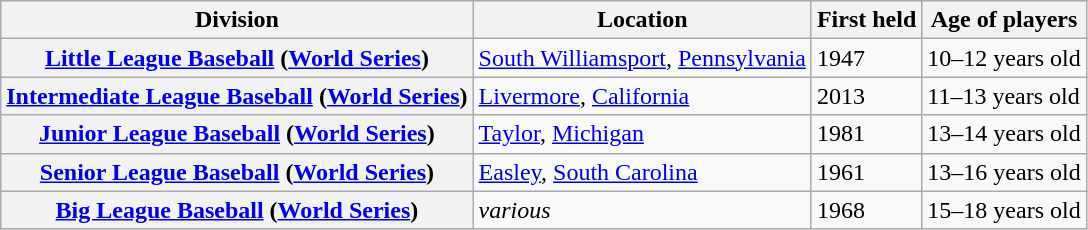<table class="wikitable">
<tr>
<th scope="col">Division</th>
<th scope="col">Location</th>
<th scope="col">First held</th>
<th scope="col">Age of players</th>
</tr>
<tr>
<th scope="row"><a href='#'>Little League Baseball</a> (<a href='#'>World Series</a>)</th>
<td><a href='#'>South Williamsport</a>, <a href='#'>Pennsylvania</a></td>
<td>1947</td>
<td>10–12 years old</td>
</tr>
<tr>
<th scope="row"><a href='#'>Intermediate League Baseball</a> (<a href='#'>World Series</a>)</th>
<td><a href='#'>Livermore</a>, <a href='#'>California</a></td>
<td>2013</td>
<td>11–13 years old</td>
</tr>
<tr>
<th scope="row"><a href='#'>Junior League Baseball</a> (<a href='#'>World Series</a>)</th>
<td><a href='#'>Taylor</a>, <a href='#'>Michigan</a></td>
<td>1981</td>
<td>13–14 years old</td>
</tr>
<tr>
<th scope="row"><a href='#'>Senior League Baseball</a> (<a href='#'>World Series</a>)</th>
<td><a href='#'>Easley</a>, <a href='#'>South Carolina</a></td>
<td>1961</td>
<td>13–16 years old</td>
</tr>
<tr>
<th scope="row"><a href='#'>Big League Baseball</a> (<a href='#'>World Series</a>)</th>
<td><em>various</em></td>
<td>1968</td>
<td>15–18 years old</td>
</tr>
</table>
